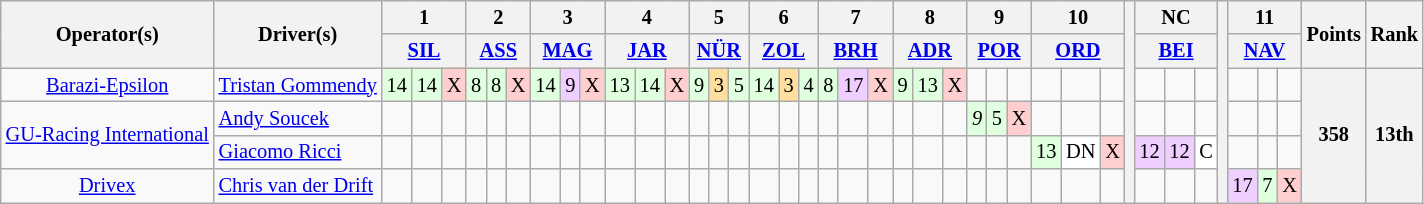<table class="wikitable" style="font-size: 85%">
<tr>
<th rowspan=2>Operator(s)</th>
<th rowspan=2>Driver(s)</th>
<th colspan=3>1</th>
<th colspan=3>2</th>
<th colspan=3>3</th>
<th colspan=3>4</th>
<th colspan=3>5</th>
<th colspan=3>6</th>
<th colspan=3>7</th>
<th colspan=3>8</th>
<th colspan=3>9</th>
<th colspan=3>10</th>
<th rowspan=6></th>
<th colspan=3>NC</th>
<th rowspan=6></th>
<th colspan=3>11</th>
<th rowspan=2>Points</th>
<th rowspan=2>Rank</th>
</tr>
<tr>
<th colspan=3><a href='#'>SIL</a></th>
<th colspan=3><a href='#'>ASS</a></th>
<th colspan=3><a href='#'>MAG</a></th>
<th colspan=3><a href='#'>JAR</a></th>
<th colspan=3><a href='#'>NÜR</a></th>
<th colspan=3><a href='#'>ZOL</a></th>
<th colspan=3><a href='#'>BRH</a></th>
<th colspan=3><a href='#'>ADR</a></th>
<th colspan=3><a href='#'>POR</a></th>
<th colspan=3><a href='#'>ORD</a></th>
<th colspan=3><a href='#'>BEI</a></th>
<th colspan=3><a href='#'>NAV</a></th>
</tr>
<tr>
<td align=center><a href='#'>Barazi-Epsilon</a></td>
<td> <a href='#'>Tristan Gommendy</a></td>
<td style="background:#dfffdf;">14</td>
<td style="background:#dfffdf;">14</td>
<td style="background:#ffcfcf;">X</td>
<td style="background:#dfffdf;">8</td>
<td style="background:#dfffdf;">8</td>
<td style="background:#ffcfcf;">X</td>
<td style="background:#dfffdf;">14</td>
<td style="background:#efcfff;">9</td>
<td style="background:#ffcfcf;">X</td>
<td style="background:#dfffdf;">13</td>
<td style="background:#dfffdf;">14</td>
<td style="background:#ffcfcf;">X</td>
<td style="background:#dfffdf;">9</td>
<td style="background:#ffdf9f;">3</td>
<td style="background:#dfffdf;">5</td>
<td style="background:#dfffdf;">14</td>
<td style="background:#ffdf9f;">3</td>
<td style="background:#dfffdf;">4</td>
<td style="background:#dfffdf;">8</td>
<td style="background:#efcfff;">17</td>
<td style="background:#ffcfcf;">X</td>
<td style="background:#dfffdf;">9</td>
<td style="background:#dfffdf;">13</td>
<td style="background:#ffcfcf;">X</td>
<td></td>
<td></td>
<td></td>
<td></td>
<td></td>
<td></td>
<td></td>
<td></td>
<td></td>
<td></td>
<td></td>
<td></td>
<th rowspan=4>358</th>
<th rowspan=4>13th</th>
</tr>
<tr>
<td rowspan=2 align=center><a href='#'>GU-Racing International</a></td>
<td> <a href='#'>Andy Soucek</a></td>
<td></td>
<td></td>
<td></td>
<td></td>
<td></td>
<td></td>
<td></td>
<td></td>
<td></td>
<td></td>
<td></td>
<td></td>
<td></td>
<td></td>
<td></td>
<td></td>
<td></td>
<td></td>
<td></td>
<td></td>
<td></td>
<td></td>
<td></td>
<td></td>
<td style="background:#dfffdf;"><em>9</em></td>
<td style="background:#dfffdf;">5</td>
<td style="background:#ffcfcf;">X</td>
<td></td>
<td></td>
<td></td>
<td></td>
<td></td>
<td></td>
<td></td>
<td></td>
<td></td>
</tr>
<tr>
<td> <a href='#'>Giacomo Ricci</a></td>
<td></td>
<td></td>
<td></td>
<td></td>
<td></td>
<td></td>
<td></td>
<td></td>
<td></td>
<td></td>
<td></td>
<td></td>
<td></td>
<td></td>
<td></td>
<td></td>
<td></td>
<td></td>
<td></td>
<td></td>
<td></td>
<td></td>
<td></td>
<td></td>
<td></td>
<td></td>
<td></td>
<td style="background:#dfffdf;">13</td>
<td style="background:#ffffff;">DN</td>
<td style="background:#ffcfcf;">X</td>
<td style="background:#efcfff;">12</td>
<td style="background:#efcfff;">12</td>
<td style="background:#ffffff;">C</td>
<td></td>
<td></td>
<td></td>
</tr>
<tr>
<td align=center><a href='#'>Drivex</a></td>
<td> <a href='#'>Chris van der Drift</a></td>
<td></td>
<td></td>
<td></td>
<td></td>
<td></td>
<td></td>
<td></td>
<td></td>
<td></td>
<td></td>
<td></td>
<td></td>
<td></td>
<td></td>
<td></td>
<td></td>
<td></td>
<td></td>
<td></td>
<td></td>
<td></td>
<td></td>
<td></td>
<td></td>
<td></td>
<td></td>
<td></td>
<td></td>
<td></td>
<td></td>
<td></td>
<td></td>
<td></td>
<td style="background:#efcfff;">17</td>
<td style="background:#dfffdf;">7</td>
<td style="background:#ffcfcf;">X</td>
</tr>
</table>
